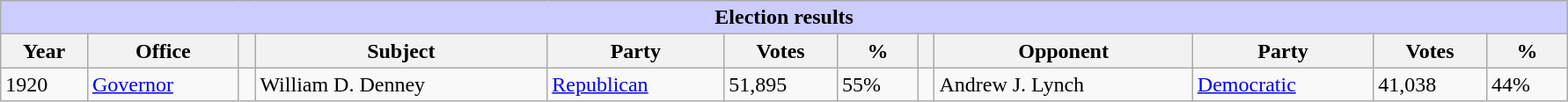<table class=wikitable style="width: 94%" style="text-align: center;" align="center">
<tr bgcolor=#cccccc>
<th colspan=12 style="background: #ccccff;">Election results</th>
</tr>
<tr>
<th><strong>Year</strong></th>
<th><strong>Office</strong></th>
<th></th>
<th><strong>Subject</strong></th>
<th><strong>Party</strong></th>
<th><strong>Votes</strong></th>
<th><strong>%</strong></th>
<th></th>
<th><strong>Opponent</strong></th>
<th><strong>Party</strong></th>
<th><strong>Votes</strong></th>
<th><strong>%</strong></th>
</tr>
<tr>
<td>1920</td>
<td><a href='#'>Governor</a></td>
<td></td>
<td>William D. Denney</td>
<td><a href='#'>Republican</a></td>
<td>51,895</td>
<td>55%</td>
<td></td>
<td>Andrew J. Lynch</td>
<td><a href='#'>Democratic</a></td>
<td>41,038</td>
<td>44%</td>
</tr>
</table>
